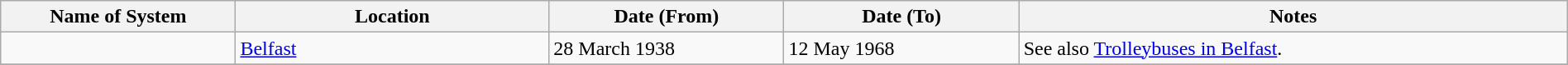<table class="wikitable" width=100%>
<tr>
<th width=15%>Name of System</th>
<th width=20%>Location</th>
<th width=15%>Date (From)</th>
<th width=15%>Date (To)</th>
<th width=35%>Notes</th>
</tr>
<tr>
<td> </td>
<td><a href='#'>Belfast</a></td>
<td>28 March 1938</td>
<td>12 May 1968</td>
<td>See also <a href='#'>Trolleybuses in Belfast</a>.</td>
</tr>
<tr>
</tr>
</table>
